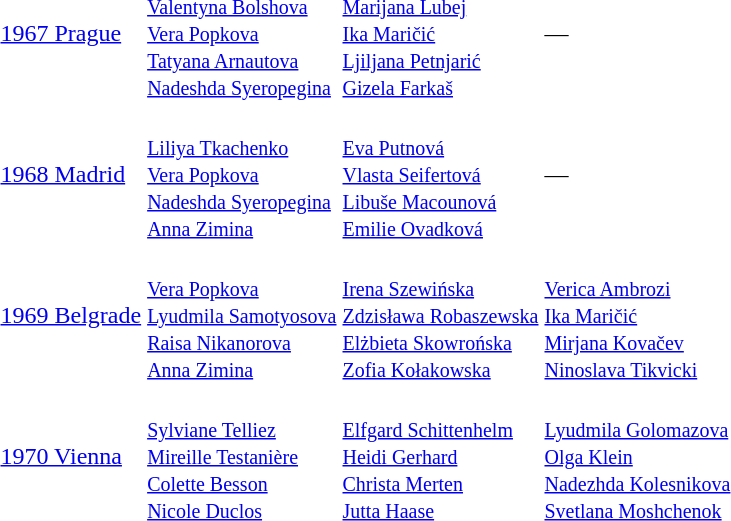<table>
<tr>
<td><a href='#'>1967 Prague</a><br></td>
<td><br><small><a href='#'>Valentyna Bolshova</a><br><a href='#'>Vera Popkova</a><br><a href='#'>Tatyana Arnautova</a><br><a href='#'>Nadeshda Syeropegina</a></small></td>
<td><br><small><a href='#'>Marijana Lubej</a><br><a href='#'>Ika Maričić</a><br><a href='#'>Ljiljana Petnjarić</a><br><a href='#'>Gizela Farkaš</a></small></td>
<td>—</td>
</tr>
<tr>
<td><a href='#'>1968 Madrid</a><br></td>
<td><br><small><a href='#'>Liliya Tkachenko</a><br><a href='#'>Vera Popkova</a><br><a href='#'>Nadeshda Syeropegina</a><br><a href='#'>Anna Zimina</a></small></td>
<td><br><small><a href='#'>Eva Putnová</a><br><a href='#'>Vlasta Seifertová</a><br><a href='#'>Libuše Macounová</a><br><a href='#'>Emilie Ovadková</a></small></td>
<td>—</td>
</tr>
<tr>
<td><a href='#'>1969 Belgrade</a><br></td>
<td><br><small><a href='#'>Vera Popkova</a><br><a href='#'>Lyudmila Samotyosova</a><br><a href='#'>Raisa Nikanorova</a><br><a href='#'>Anna Zimina</a></small></td>
<td><br><small><a href='#'>Irena Szewińska</a><br><a href='#'>Zdzisława Robaszewska</a><br><a href='#'>Elżbieta Skowrońska</a><br><a href='#'>Zofia Kołakowska</a></small></td>
<td><br><small><a href='#'>Verica Ambrozi</a><br><a href='#'>Ika Maričić</a><br><a href='#'>Mirjana Kovačev</a><br><a href='#'>Ninoslava Tikvicki</a></small></td>
</tr>
<tr>
<td><a href='#'>1970 Vienna</a><br></td>
<td><br><small><a href='#'>Sylviane Telliez</a><br><a href='#'>Mireille Testanière</a><br><a href='#'>Colette Besson</a><br><a href='#'>Nicole Duclos</a></small></td>
<td><br><small><a href='#'>Elfgard Schittenhelm</a><br><a href='#'>Heidi Gerhard</a><br><a href='#'>Christa Merten</a><br><a href='#'>Jutta Haase</a></small></td>
<td><br><small><a href='#'>Lyudmila Golomazova</a><br><a href='#'>Olga Klein</a><br><a href='#'>Nadezhda Kolesnikova</a><br><a href='#'>Svetlana Moshchenok</a></small></td>
</tr>
<tr>
</tr>
</table>
